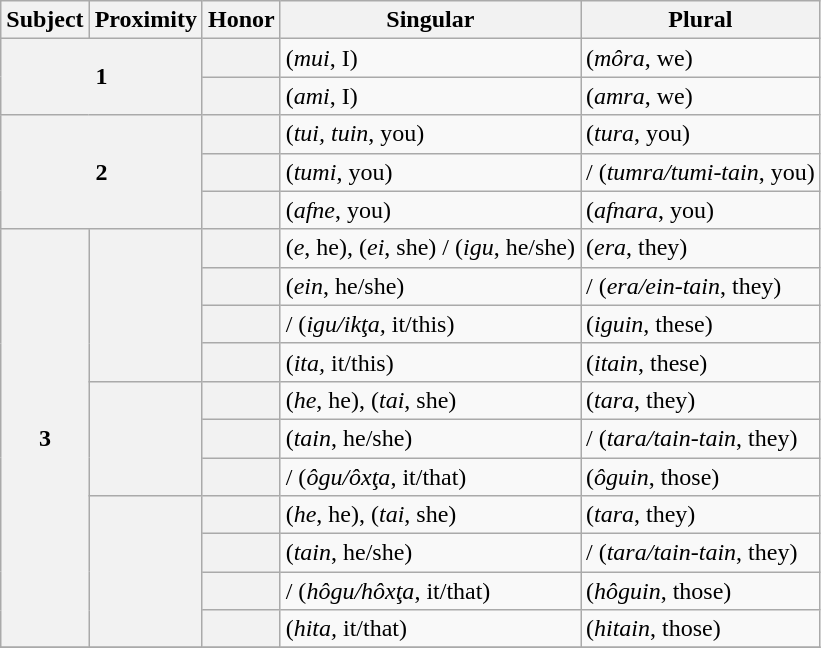<table class="wikitable">
<tr>
<th>Subject</th>
<th>Proximity</th>
<th>Honor</th>
<th>Singular</th>
<th>Plural</th>
</tr>
<tr>
<th colspan="2" rowspan="2">1</th>
<th></th>
<td> (<em>mui</em>, I)</td>
<td> (<em>môra</em>, we)</td>
</tr>
<tr>
<th></th>
<td> (<em>ami</em>, I)</td>
<td> (<em>amra</em>, we)</td>
</tr>
<tr>
<th colspan="2" rowspan="3">2</th>
<th></th>
<td> (<em>tui, tuin</em>, you)</td>
<td> (<em>tura</em>, you)</td>
</tr>
<tr>
<th></th>
<td> (<em>tumi</em>, you)</td>
<td>/ (<em>tumra/tumi-tain</em>, you)</td>
</tr>
<tr>
<th></th>
<td> (<em>afne</em>, you)</td>
<td> (<em>afnara</em>, you)</td>
</tr>
<tr>
<th rowspan="11">3</th>
<th rowspan="4"></th>
<th></th>
<td> (<em>e</em>, he),  (<em>ei</em>, she) /  (<em>igu</em>, he/she)</td>
<td> (<em>era</em>, they)</td>
</tr>
<tr>
<th></th>
<td> (<em>ein</em>, he/she)</td>
<td>/ (<em>era/ein-tain</em>, they)</td>
</tr>
<tr>
<th></th>
<td>/ (<em>igu/ikţa,</em> it/this)</td>
<td> (<em>iguin</em>, these)</td>
</tr>
<tr>
<th>  </th>
<td> (<em>ita,</em> it/this)</td>
<td> (<em>itain</em>, these)</td>
</tr>
<tr>
<th rowspan="3"></th>
<th></th>
<td> (<em>he</em>, he),  (<em>tai</em>, she)</td>
<td> (<em>tara</em>, they)</td>
</tr>
<tr>
<th></th>
<td> (<em>tain</em>, he/she)</td>
<td>/ (<em>tara/tain-tain</em>, they)</td>
</tr>
<tr>
<th></th>
<td>/ (<em>ôgu/ôxţa</em>, it/that)</td>
<td> (<em>ôguin</em>, those)</td>
</tr>
<tr>
<th rowspan="4"></th>
<th></th>
<td> (<em>he</em>, he),  (<em>tai</em>, she)</td>
<td> (<em>tara</em>, they)</td>
</tr>
<tr>
<th></th>
<td> (<em>tain</em>, he/she)</td>
<td>/ (<em>tara/tain-tain</em>, they)</td>
</tr>
<tr>
<th></th>
<td>/ (<em>hôgu/hôxţa</em>, it/that)</td>
<td> (<em>hôguin</em>, those)</td>
</tr>
<tr>
<th>  </th>
<td> (<em>hita,</em> it/that)</td>
<td> (<em>hitain</em>, those)</td>
</tr>
<tr>
</tr>
</table>
